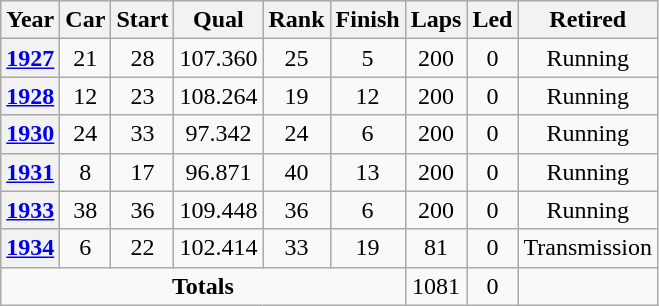<table class="wikitable" style="text-align:center">
<tr>
<th>Year</th>
<th>Car</th>
<th>Start</th>
<th>Qual</th>
<th>Rank</th>
<th>Finish</th>
<th>Laps</th>
<th>Led</th>
<th>Retired</th>
</tr>
<tr>
<th><a href='#'>1927</a></th>
<td>21</td>
<td>28</td>
<td>107.360</td>
<td>25</td>
<td>5</td>
<td>200</td>
<td>0</td>
<td>Running</td>
</tr>
<tr>
<th><a href='#'>1928</a></th>
<td>12</td>
<td>23</td>
<td>108.264</td>
<td>19</td>
<td>12</td>
<td>200</td>
<td>0</td>
<td>Running</td>
</tr>
<tr>
<th><a href='#'>1930</a></th>
<td>24</td>
<td>33</td>
<td>97.342</td>
<td>24</td>
<td>6</td>
<td>200</td>
<td>0</td>
<td>Running</td>
</tr>
<tr>
<th><a href='#'>1931</a></th>
<td>8</td>
<td>17</td>
<td>96.871</td>
<td>40</td>
<td>13</td>
<td>200</td>
<td>0</td>
<td>Running</td>
</tr>
<tr>
<th><a href='#'>1933</a></th>
<td>38</td>
<td>36</td>
<td>109.448</td>
<td>36</td>
<td>6</td>
<td>200</td>
<td>0</td>
<td>Running</td>
</tr>
<tr>
<th><a href='#'>1934</a></th>
<td>6</td>
<td>22</td>
<td>102.414</td>
<td>33</td>
<td>19</td>
<td>81</td>
<td>0</td>
<td>Transmission</td>
</tr>
<tr>
<td colspan=6><strong>Totals</strong></td>
<td>1081</td>
<td>0</td>
<td></td>
</tr>
</table>
